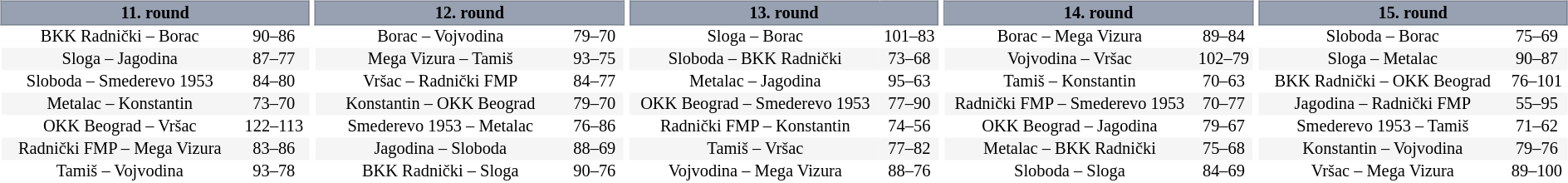<table width=100%>
<tr>
<td width=20% valign="top"><br><table border=0 cellspacing=0 cellpadding=1em style="font-size: 85%; border-collapse: collapse;" width=100%>
<tr>
<td colspan=5 bgcolor=#98A1B2 style="border:1px solid #7A8392;text-align:center;"><span><strong>11. round</strong></span></td>
</tr>
<tr align=center bgcolor=#FFFFFF>
<td>BKK Radnički – Borac</td>
<td>90–86</td>
</tr>
<tr align=center bgcolor=#f5f5f5>
<td>Sloga – Jagodina</td>
<td>87–77</td>
</tr>
<tr align=center bgcolor=#FFFFFF>
<td>Sloboda – Smederevo 1953</td>
<td>84–80</td>
</tr>
<tr align=center bgcolor=#f5f5f5>
<td>Metalac – Konstantin</td>
<td>73–70</td>
</tr>
<tr align=center bgcolor=#FFFFFF>
<td>OKK Beograd – Vršac</td>
<td>122–113</td>
</tr>
<tr align=center bgcolor=#f5f5f5>
<td>Radnički FMP – Mega Vizura</td>
<td>83–86</td>
</tr>
<tr align=center bgcolor=#FFFFFF>
<td>Tamiš – Vojvodina</td>
<td>93–78</td>
</tr>
</table>
</td>
<td width=20% valign="top"><br><table border=0 cellspacing=0 cellpadding=1em style="font-size: 85%; border-collapse: collapse;" width=100%>
<tr>
<td colspan=5 bgcolor=#98A1B2 style="border:1px solid #7A8392;text-align:center;"><span><strong>12. round</strong></span></td>
</tr>
<tr align=center bgcolor=#FFFFFF>
<td>Borac – Vojvodina</td>
<td>79–70</td>
</tr>
<tr align=center bgcolor=#f5f5f5>
<td>Mega Vizura – Tamiš</td>
<td>93–75</td>
</tr>
<tr align=center bgcolor=#FFFFFF>
<td>Vršac – Radnički FMP</td>
<td>84–77</td>
</tr>
<tr align=center bgcolor=#f5f5f5>
<td>Konstantin – OKK Beograd</td>
<td>79–70</td>
</tr>
<tr align=center bgcolor=#FFFFFF>
<td>Smederevo 1953 – Metalac</td>
<td>76–86</td>
</tr>
<tr align=center bgcolor=#f5f5f5>
<td>Jagodina – Sloboda</td>
<td>88–69</td>
</tr>
<tr align=center bgcolor=#FFFFFF>
<td>BKK Radnički – Sloga</td>
<td>90–76</td>
</tr>
</table>
</td>
<td width=20% valign="top"><br><table border=0 cellspacing=0 cellpadding=1em style="font-size: 85%; border-collapse: collapse;" width=100%>
<tr>
<td colspan=5 bgcolor=#98A1B2 style="border:1px solid #7A8392;text-align:center;"><span><strong>13. round</strong></span></td>
</tr>
<tr align=center bgcolor=#FFFFFF>
<td>Sloga – Borac</td>
<td>101–83</td>
</tr>
<tr align=center bgcolor=#f5f5f5>
<td>Sloboda – BKK Radnički</td>
<td>73–68</td>
</tr>
<tr align=center bgcolor=#FFFFFF>
<td>Metalac – Jagodina</td>
<td>95–63</td>
</tr>
<tr align=center bgcolor=#f5f5f5>
<td>OKK Beograd – Smederevo 1953</td>
<td>77–90</td>
</tr>
<tr align=center bgcolor=#FFFFFF>
<td>Radnički FMP – Konstantin</td>
<td>74–56</td>
</tr>
<tr align=center bgcolor=#f5f5f5>
<td>Tamiš – Vršac</td>
<td>77–82</td>
</tr>
<tr align=center bgcolor=#FFFFFF>
<td>Vojvodina – Mega Vizura</td>
<td>88–76</td>
</tr>
</table>
</td>
<td width=20% valign="top"><br><table border=0 cellspacing=0 cellpadding=1em style="font-size: 85%; border-collapse: collapse;" width=100%>
<tr>
<td colspan=5 bgcolor=#98A1B2 style="border:1px solid #7A8392;text-align:center;"><span><strong>14. round</strong></span></td>
</tr>
<tr align=center bgcolor=#FFFFFF>
<td>Borac – Mega Vizura</td>
<td>89–84</td>
</tr>
<tr align=center bgcolor=#f5f5f5>
<td>Vojvodina – Vršac</td>
<td>102–79</td>
</tr>
<tr align=center bgcolor=#FFFFFF>
<td>Tamiš – Konstantin</td>
<td>70–63</td>
</tr>
<tr align=center bgcolor=#f5f5f5>
<td>Radnički FMP – Smederevo 1953</td>
<td>70–77</td>
</tr>
<tr align=center bgcolor=#FFFFFF>
<td>OKK Beograd – Jagodina</td>
<td>79–67</td>
</tr>
<tr align=center bgcolor=#f5f5f5>
<td>Metalac – BKK Radnički</td>
<td>75–68</td>
</tr>
<tr align=center bgcolor=#FFFFFF>
<td>Sloboda – Sloga</td>
<td>84–69</td>
</tr>
</table>
</td>
<td width=20% valign="top"><br><table border=0 cellspacing=0 cellpadding=1em style="font-size: 85%; border-collapse: collapse;" width=100%>
<tr>
<td colspan=5 bgcolor=#98A1B2 style="border:1px solid #7A8392;text-align:center;"><span><strong>15. round</strong></span></td>
</tr>
<tr align=center bgcolor=#FFFFFF>
<td>Sloboda – Borac</td>
<td>75–69</td>
</tr>
<tr align=center bgcolor=#f5f5f5>
<td>Sloga – Metalac</td>
<td>90–87</td>
</tr>
<tr align=center bgcolor=#FFFFFF>
<td>BKK Radnički – OKK Beograd</td>
<td>76–101</td>
</tr>
<tr align=center bgcolor=#f5f5f5>
<td>Jagodina – Radnički FMP</td>
<td>55–95</td>
</tr>
<tr align=center bgcolor=#FFFFFF>
<td>Smederevo 1953 – Tamiš</td>
<td>71–62</td>
</tr>
<tr align=center bgcolor=#f5f5f5>
<td>Konstantin – Vojvodina</td>
<td>79–76</td>
</tr>
<tr align=center bgcolor=#FFFFFF>
<td>Vršac – Mega Vizura</td>
<td>89–100</td>
</tr>
</table>
</td>
</tr>
</table>
